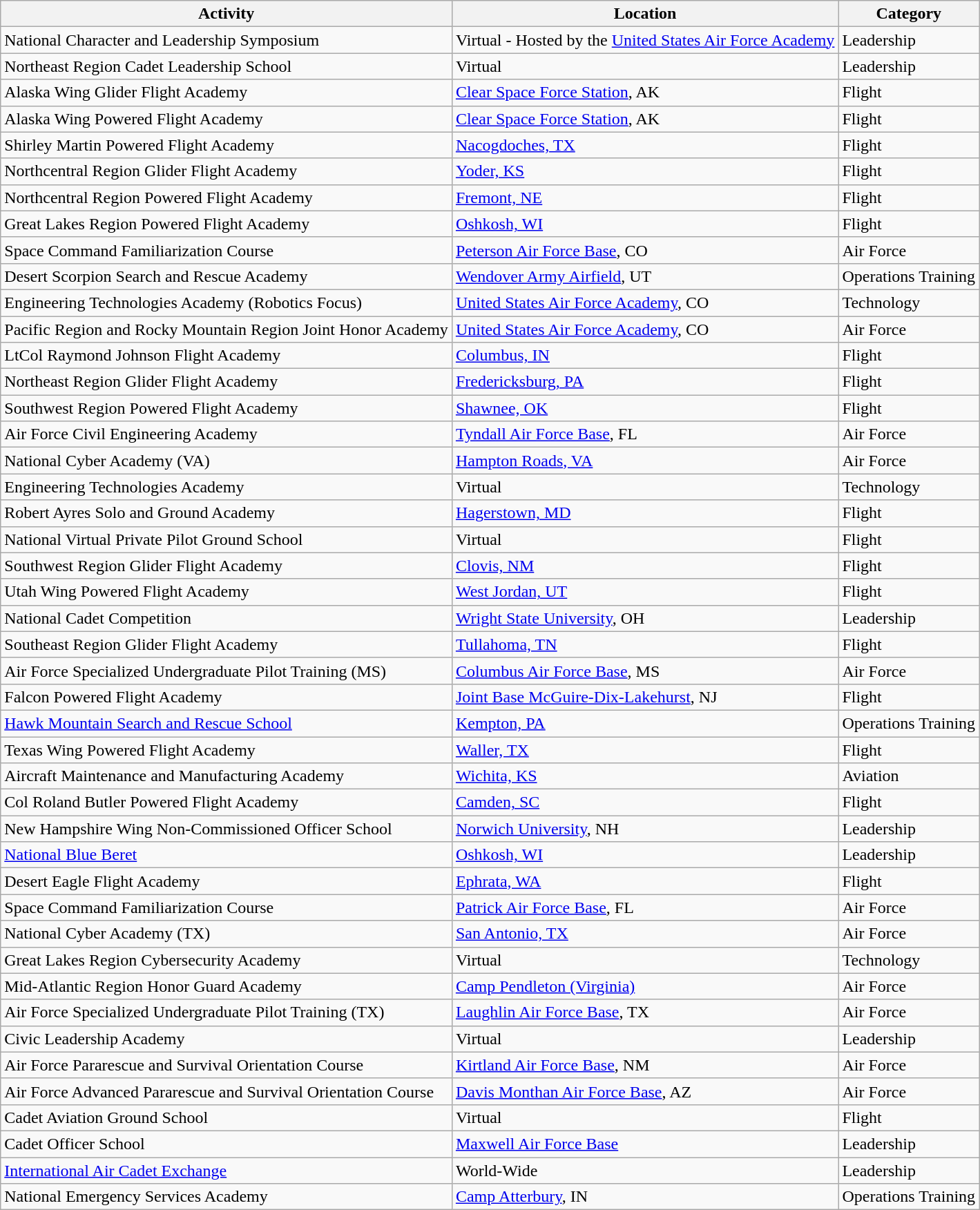<table class="wikitable sortable">
<tr>
<th>Activity</th>
<th>Location</th>
<th>Category</th>
</tr>
<tr>
<td>National Character and Leadership Symposium</td>
<td>Virtual - Hosted by the <a href='#'>United States Air Force Academy</a></td>
<td>Leadership</td>
</tr>
<tr>
<td>Northeast Region Cadet Leadership School</td>
<td>Virtual</td>
<td>Leadership</td>
</tr>
<tr>
<td>Alaska Wing Glider Flight Academy</td>
<td><a href='#'>Clear Space Force Station</a>, AK</td>
<td>Flight</td>
</tr>
<tr>
<td>Alaska Wing Powered Flight Academy</td>
<td><a href='#'>Clear Space Force Station</a>, AK</td>
<td>Flight</td>
</tr>
<tr>
<td>Shirley Martin Powered Flight Academy</td>
<td><a href='#'>Nacogdoches, TX</a></td>
<td>Flight</td>
</tr>
<tr>
<td>Northcentral Region Glider Flight Academy</td>
<td><a href='#'>Yoder, KS</a></td>
<td>Flight</td>
</tr>
<tr>
<td>Northcentral Region Powered Flight Academy</td>
<td><a href='#'>Fremont, NE</a></td>
<td>Flight</td>
</tr>
<tr>
<td>Great Lakes Region Powered Flight Academy</td>
<td><a href='#'>Oshkosh, WI</a></td>
<td>Flight</td>
</tr>
<tr>
<td>Space Command Familiarization Course</td>
<td><a href='#'>Peterson Air Force Base</a>, CO</td>
<td>Air Force</td>
</tr>
<tr>
<td>Desert Scorpion Search and Rescue Academy</td>
<td><a href='#'>Wendover Army Airfield</a>, UT</td>
<td>Operations Training</td>
</tr>
<tr>
<td>Engineering Technologies Academy (Robotics Focus)</td>
<td><a href='#'>United States Air Force Academy</a>, CO</td>
<td>Technology</td>
</tr>
<tr>
<td>Pacific Region and Rocky Mountain Region Joint Honor Academy</td>
<td><a href='#'>United States Air Force Academy</a>, CO</td>
<td>Air Force</td>
</tr>
<tr>
<td>LtCol Raymond Johnson Flight Academy</td>
<td><a href='#'>Columbus, IN</a></td>
<td>Flight</td>
</tr>
<tr>
<td>Northeast Region Glider Flight Academy</td>
<td><a href='#'>Fredericksburg, PA</a></td>
<td>Flight</td>
</tr>
<tr>
<td>Southwest Region Powered Flight Academy</td>
<td><a href='#'>Shawnee, OK</a></td>
<td>Flight</td>
</tr>
<tr>
<td>Air Force Civil Engineering Academy</td>
<td><a href='#'>Tyndall Air Force Base</a>, FL</td>
<td>Air Force</td>
</tr>
<tr>
<td>National Cyber Academy (VA)</td>
<td><a href='#'>Hampton Roads, VA</a></td>
<td>Air Force</td>
</tr>
<tr>
<td>Engineering Technologies Academy</td>
<td>Virtual</td>
<td>Technology</td>
</tr>
<tr>
<td>Robert Ayres Solo and Ground Academy</td>
<td><a href='#'>Hagerstown, MD</a></td>
<td>Flight</td>
</tr>
<tr>
<td>National Virtual Private Pilot Ground School</td>
<td>Virtual</td>
<td>Flight</td>
</tr>
<tr>
<td>Southwest Region Glider Flight Academy</td>
<td><a href='#'>Clovis, NM</a></td>
<td>Flight</td>
</tr>
<tr>
<td>Utah Wing Powered Flight Academy</td>
<td><a href='#'>West Jordan, UT</a></td>
<td>Flight</td>
</tr>
<tr>
<td>National Cadet Competition</td>
<td><a href='#'>Wright State University</a>, OH</td>
<td>Leadership</td>
</tr>
<tr>
<td>Southeast Region Glider Flight Academy</td>
<td><a href='#'>Tullahoma, TN</a></td>
<td>Flight</td>
</tr>
<tr>
<td>Air Force Specialized Undergraduate Pilot Training (MS)</td>
<td><a href='#'>Columbus Air Force Base</a>, MS</td>
<td>Air Force</td>
</tr>
<tr>
<td>Falcon Powered Flight Academy</td>
<td><a href='#'>Joint Base McGuire-Dix-Lakehurst</a>, NJ</td>
<td>Flight</td>
</tr>
<tr>
<td><a href='#'>Hawk Mountain Search and Rescue School</a></td>
<td><a href='#'>Kempton, PA</a></td>
<td>Operations Training</td>
</tr>
<tr>
<td>Texas Wing Powered Flight Academy</td>
<td><a href='#'>Waller, TX</a></td>
<td>Flight</td>
</tr>
<tr>
<td>Aircraft Maintenance and Manufacturing Academy</td>
<td><a href='#'>Wichita, KS</a></td>
<td>Aviation</td>
</tr>
<tr>
<td>Col Roland Butler Powered Flight Academy</td>
<td><a href='#'>Camden, SC</a></td>
<td>Flight</td>
</tr>
<tr>
<td>New Hampshire Wing Non-Commissioned Officer School</td>
<td><a href='#'>Norwich University</a>, NH</td>
<td>Leadership</td>
</tr>
<tr>
<td><a href='#'>National Blue Beret</a></td>
<td><a href='#'>Oshkosh, WI</a></td>
<td>Leadership</td>
</tr>
<tr>
<td>Desert Eagle Flight Academy</td>
<td><a href='#'>Ephrata, WA</a></td>
<td>Flight</td>
</tr>
<tr>
<td>Space Command Familiarization Course</td>
<td><a href='#'>Patrick Air Force Base</a>, FL</td>
<td>Air Force</td>
</tr>
<tr>
<td>National Cyber Academy (TX)</td>
<td><a href='#'>San Antonio, TX</a></td>
<td>Air Force</td>
</tr>
<tr>
<td>Great Lakes Region Cybersecurity Academy</td>
<td>Virtual</td>
<td>Technology</td>
</tr>
<tr>
<td>Mid-Atlantic Region Honor Guard Academy</td>
<td><a href='#'>Camp Pendleton (Virginia)</a></td>
<td>Air Force</td>
</tr>
<tr>
<td>Air Force Specialized Undergraduate Pilot Training (TX)</td>
<td><a href='#'>Laughlin Air Force Base</a>, TX</td>
<td>Air Force</td>
</tr>
<tr>
<td>Civic Leadership Academy</td>
<td>Virtual</td>
<td>Leadership</td>
</tr>
<tr>
<td>Air Force Pararescue and Survival Orientation Course</td>
<td><a href='#'>Kirtland Air Force Base</a>, NM</td>
<td>Air Force</td>
</tr>
<tr>
<td>Air Force Advanced Pararescue and Survival Orientation Course</td>
<td><a href='#'>Davis Monthan Air Force Base</a>, AZ</td>
<td>Air Force</td>
</tr>
<tr>
<td>Cadet Aviation Ground School</td>
<td>Virtual</td>
<td>Flight</td>
</tr>
<tr>
<td>Cadet Officer School</td>
<td><a href='#'>Maxwell Air Force Base</a></td>
<td>Leadership</td>
</tr>
<tr>
<td><a href='#'>International Air Cadet Exchange</a></td>
<td>World-Wide</td>
<td>Leadership</td>
</tr>
<tr>
<td>National Emergency Services Academy</td>
<td><a href='#'>Camp Atterbury</a>, IN</td>
<td>Operations Training</td>
</tr>
</table>
